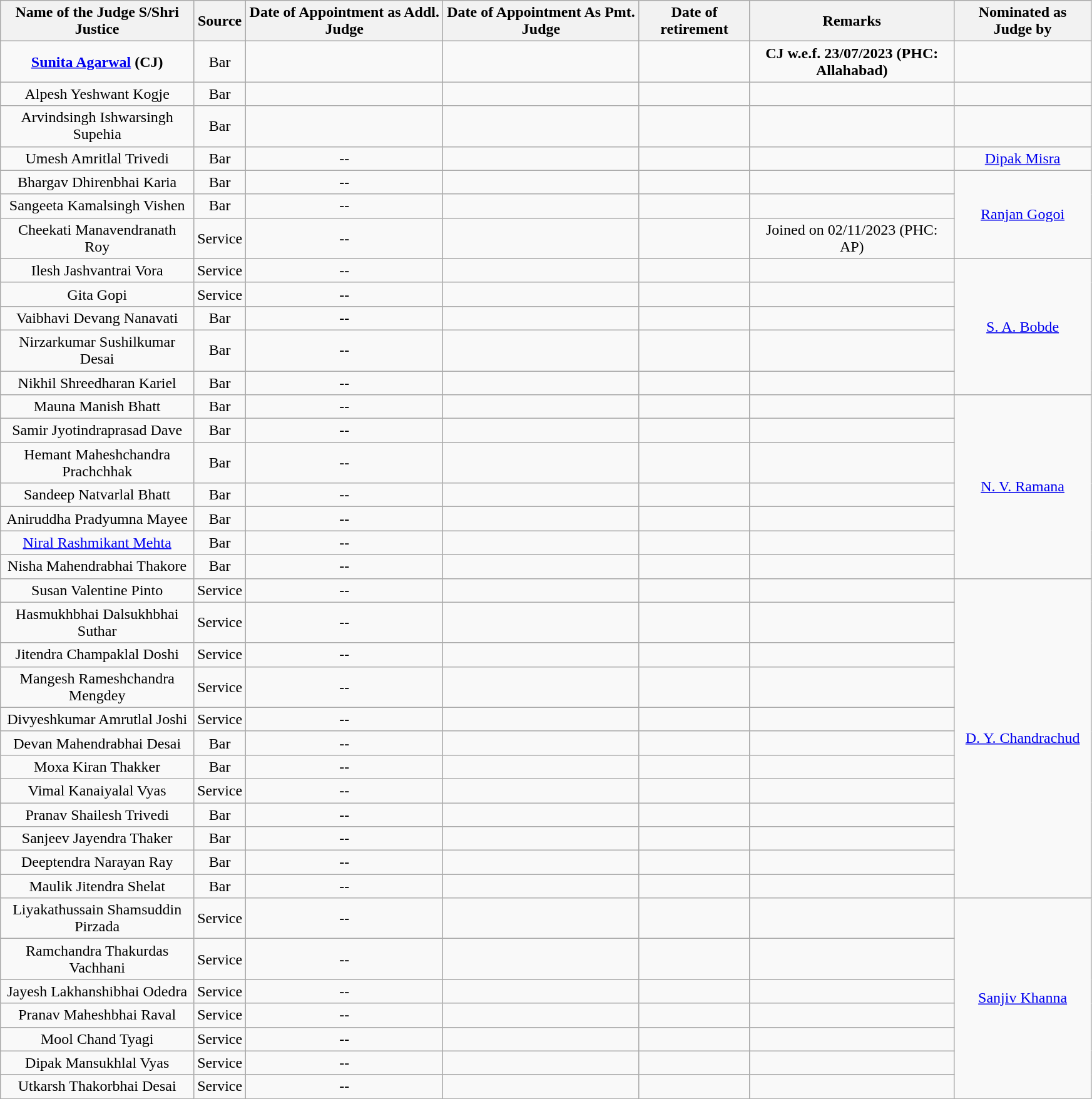<table class="wikitable sortable static-row-numbers static-row-header" style="text-align:center" width="92%">
<tr>
<th>Name of the Judge S/Shri Justice</th>
<th>Source</th>
<th>Date of Appointment as Addl. Judge</th>
<th>Date of Appointment As Pmt. Judge</th>
<th>Date of retirement</th>
<th>Remarks</th>
<th>Nominated as Judge by</th>
</tr>
<tr>
<td><strong><a href='#'>Sunita Agarwal</a> (CJ)</strong></td>
<td>Bar</td>
<td></td>
<td></td>
<td></td>
<td><strong>CJ w.e.f. 23/07/2023 (PHC: Allahabad)</strong></td>
<td></td>
</tr>
<tr>
<td>Alpesh Yeshwant Kogje</td>
<td>Bar</td>
<td></td>
<td></td>
<td></td>
<td></td>
<td></td>
</tr>
<tr>
<td>Arvindsingh Ishwarsingh Supehia</td>
<td>Bar</td>
<td></td>
<td></td>
<td></td>
<td></td>
<td></td>
</tr>
<tr>
<td>Umesh Amritlal Trivedi</td>
<td>Bar</td>
<td>--</td>
<td></td>
<td></td>
<td></td>
<td><a href='#'>Dipak Misra</a></td>
</tr>
<tr>
<td>Bhargav Dhirenbhai Karia</td>
<td>Bar</td>
<td>--</td>
<td></td>
<td></td>
<td></td>
<td rowspan="3"><a href='#'>Ranjan Gogoi</a></td>
</tr>
<tr>
<td>Sangeeta Kamalsingh Vishen</td>
<td>Bar</td>
<td>--</td>
<td></td>
<td></td>
<td></td>
</tr>
<tr>
<td>Cheekati Manavendranath Roy</td>
<td>Service</td>
<td>--</td>
<td></td>
<td></td>
<td>Joined on 02/11/2023 (PHC: AP)</td>
</tr>
<tr>
<td>Ilesh Jashvantrai Vora</td>
<td>Service</td>
<td>--</td>
<td></td>
<td></td>
<td></td>
<td rowspan="5"><a href='#'>S. A. Bobde</a></td>
</tr>
<tr>
<td>Gita Gopi</td>
<td>Service</td>
<td>--</td>
<td></td>
<td></td>
<td></td>
</tr>
<tr>
<td>Vaibhavi Devang Nanavati</td>
<td>Bar</td>
<td>--</td>
<td></td>
<td></td>
<td></td>
</tr>
<tr>
<td>Nirzarkumar Sushilkumar Desai</td>
<td>Bar</td>
<td>--</td>
<td></td>
<td></td>
<td></td>
</tr>
<tr>
<td>Nikhil Shreedharan Kariel</td>
<td>Bar</td>
<td>--</td>
<td></td>
<td></td>
<td></td>
</tr>
<tr>
<td>Mauna Manish Bhatt</td>
<td>Bar</td>
<td>--</td>
<td></td>
<td></td>
<td></td>
<td rowspan="7"><a href='#'>N. V. Ramana</a></td>
</tr>
<tr>
<td>Samir Jyotindraprasad Dave</td>
<td>Bar</td>
<td>--</td>
<td></td>
<td></td>
<td></td>
</tr>
<tr>
<td>Hemant Maheshchandra Prachchhak</td>
<td>Bar</td>
<td>--</td>
<td></td>
<td></td>
<td></td>
</tr>
<tr>
<td>Sandeep Natvarlal Bhatt</td>
<td>Bar</td>
<td>--</td>
<td></td>
<td></td>
<td></td>
</tr>
<tr>
<td>Aniruddha Pradyumna Mayee</td>
<td>Bar</td>
<td>--</td>
<td></td>
<td></td>
<td></td>
</tr>
<tr>
<td><a href='#'>Niral Rashmikant Mehta</a></td>
<td>Bar</td>
<td>--</td>
<td></td>
<td></td>
<td></td>
</tr>
<tr>
<td>Nisha Mahendrabhai Thakore</td>
<td>Bar</td>
<td>--</td>
<td></td>
<td></td>
<td></td>
</tr>
<tr>
<td>Susan Valentine Pinto</td>
<td>Service</td>
<td>--</td>
<td></td>
<td></td>
<td></td>
<td rowspan="12"><a href='#'>D. Y. Chandrachud</a></td>
</tr>
<tr>
<td>Hasmukhbhai Dalsukhbhai Suthar</td>
<td>Service</td>
<td>--</td>
<td></td>
<td></td>
<td></td>
</tr>
<tr>
<td>Jitendra Champaklal Doshi</td>
<td>Service</td>
<td>--</td>
<td></td>
<td></td>
<td></td>
</tr>
<tr>
<td>Mangesh Rameshchandra Mengdey</td>
<td>Service</td>
<td>--</td>
<td></td>
<td></td>
<td></td>
</tr>
<tr>
<td>Divyeshkumar Amrutlal Joshi</td>
<td>Service</td>
<td>--</td>
<td></td>
<td></td>
<td></td>
</tr>
<tr>
<td>Devan Mahendrabhai Desai</td>
<td>Bar</td>
<td>--</td>
<td></td>
<td></td>
<td></td>
</tr>
<tr>
<td>Moxa Kiran Thakker</td>
<td>Bar</td>
<td>--</td>
<td></td>
<td></td>
<td></td>
</tr>
<tr>
<td>Vimal Kanaiyalal Vyas</td>
<td>Service</td>
<td>--</td>
<td></td>
<td></td>
<td></td>
</tr>
<tr>
<td>Pranav Shailesh Trivedi</td>
<td>Bar</td>
<td>--</td>
<td></td>
<td></td>
<td></td>
</tr>
<tr>
<td>Sanjeev Jayendra Thaker</td>
<td>Bar</td>
<td>--</td>
<td></td>
<td></td>
<td></td>
</tr>
<tr>
<td>Deeptendra Narayan Ray</td>
<td>Bar</td>
<td>--</td>
<td></td>
<td></td>
<td></td>
</tr>
<tr>
<td>Maulik Jitendra Shelat</td>
<td>Bar</td>
<td>--</td>
<td></td>
<td></td>
<td></td>
</tr>
<tr>
<td>Liyakathussain Shamsuddin Pirzada</td>
<td>Service</td>
<td>--</td>
<td></td>
<td></td>
<td></td>
<td rowspan="7"><a href='#'>Sanjiv Khanna</a></td>
</tr>
<tr>
<td>Ramchandra Thakurdas Vachhani</td>
<td>Service</td>
<td>--</td>
<td></td>
<td></td>
<td></td>
</tr>
<tr>
<td>Jayesh Lakhanshibhai Odedra</td>
<td>Service</td>
<td>--</td>
<td></td>
<td></td>
<td></td>
</tr>
<tr>
<td>Pranav Maheshbhai Raval</td>
<td>Service</td>
<td>--</td>
<td></td>
<td></td>
<td></td>
</tr>
<tr>
<td>Mool Chand Tyagi</td>
<td>Service</td>
<td>--</td>
<td></td>
<td></td>
<td></td>
</tr>
<tr>
<td>Dipak Mansukhlal Vyas</td>
<td>Service</td>
<td>--</td>
<td></td>
<td></td>
<td></td>
</tr>
<tr>
<td>Utkarsh Thakorbhai Desai</td>
<td>Service</td>
<td>--</td>
<td></td>
<td></td>
<td></td>
</tr>
</table>
